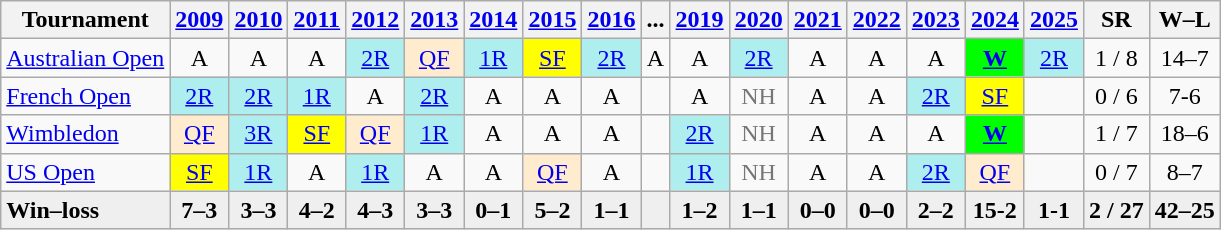<table class=wikitable style=text-align:center>
<tr>
<th>Tournament</th>
<th><a href='#'>2009</a></th>
<th><a href='#'>2010</a></th>
<th><a href='#'>2011</a></th>
<th><a href='#'>2012</a></th>
<th><a href='#'>2013</a></th>
<th><a href='#'>2014</a></th>
<th><a href='#'>2015</a></th>
<th><a href='#'>2016</a></th>
<th>...</th>
<th><a href='#'>2019</a></th>
<th><a href='#'>2020</a></th>
<th><a href='#'>2021</a></th>
<th><a href='#'>2022</a></th>
<th><a href='#'>2023</a></th>
<th><a href='#'>2024</a></th>
<th><a href='#'>2025</a></th>
<th>SR</th>
<th>W–L</th>
</tr>
<tr>
<td align=left><a href='#'>Australian Open</a></td>
<td>A</td>
<td>A</td>
<td>A</td>
<td bgcolor=#afeeee><a href='#'>2R</a></td>
<td bgcolor=#ffebcd><a href='#'>QF</a></td>
<td bgcolor=#afeeee><a href='#'>1R</a></td>
<td bgcolor=yellow><a href='#'>SF</a></td>
<td bgcolor=#afeeee><a href='#'>2R</a></td>
<td>A</td>
<td>A</td>
<td bgcolor=#afeeee><a href='#'>2R</a></td>
<td>A</td>
<td>A</td>
<td>A</td>
<td bgcolor= lime><a href='#'><strong>W</strong></a></td>
<td bgcolor=#afeeee><a href='#'>2R</a></td>
<td>1 / 8</td>
<td>14–7</td>
</tr>
<tr>
<td align=left><a href='#'>French Open</a></td>
<td bgcolor=#afeeee><a href='#'>2R</a></td>
<td bgcolor=#afeeee><a href='#'>2R</a></td>
<td bgcolor=#afeeee><a href='#'>1R</a></td>
<td>A</td>
<td bgcolor=#afeeee><a href='#'>2R</a></td>
<td>A</td>
<td>A</td>
<td>A</td>
<td></td>
<td>A</td>
<td style=color:#767676>NH</td>
<td>A</td>
<td>A</td>
<td bgcolor=afeeee><a href='#'>2R</a></td>
<td bgcolor=yellow><a href='#'>SF</a></td>
<td></td>
<td>0 / 6</td>
<td>7-6</td>
</tr>
<tr>
<td align=left><a href='#'>Wimbledon</a></td>
<td bgcolor=#ffebcd><a href='#'>QF</a></td>
<td bgcolor=#afeeee><a href='#'>3R</a></td>
<td bgcolor=yellow><a href='#'>SF</a></td>
<td bgcolor=#ffebcd><a href='#'>QF</a></td>
<td bgcolor=#afeeee><a href='#'>1R</a></td>
<td>A</td>
<td>A</td>
<td>A</td>
<td></td>
<td bgcolor=#afeeee><a href='#'>2R</a></td>
<td style=color:#767676>NH</td>
<td>A</td>
<td>A</td>
<td>A</td>
<td bgcolor= lime><a href='#'><strong>W</strong></a></td>
<td></td>
<td>1 / 7</td>
<td>18–6</td>
</tr>
<tr>
<td align=left><a href='#'>US Open</a></td>
<td bgcolor=yellow><a href='#'>SF</a></td>
<td bgcolor=#afeeee><a href='#'>1R</a></td>
<td>A</td>
<td bgcolor=#afeeee><a href='#'>1R</a></td>
<td>A</td>
<td>A</td>
<td bgcolor=#ffebcd><a href='#'>QF</a></td>
<td>A</td>
<td></td>
<td bgcolor=#afeeee><a href='#'>1R</a></td>
<td style=color:#767676>NH</td>
<td>A</td>
<td>A</td>
<td bgcolor=#afeeee><a href='#'>2R</a></td>
<td bgcolor=#ffebcd><a href='#'>QF</a></td>
<td></td>
<td>0 / 7</td>
<td>8–7</td>
</tr>
<tr style=font-weight:bold;background:#efefef>
<td align=left>Win–loss</td>
<td>7–3</td>
<td>3–3</td>
<td>4–2</td>
<td>4–3</td>
<td>3–3</td>
<td>0–1</td>
<td>5–2</td>
<td>1–1</td>
<td></td>
<td>1–2</td>
<td>1–1</td>
<td>0–0</td>
<td>0–0</td>
<td>2–2</td>
<td>15-2</td>
<td>1-1</td>
<td>2 / 27</td>
<td>42–25</td>
</tr>
</table>
